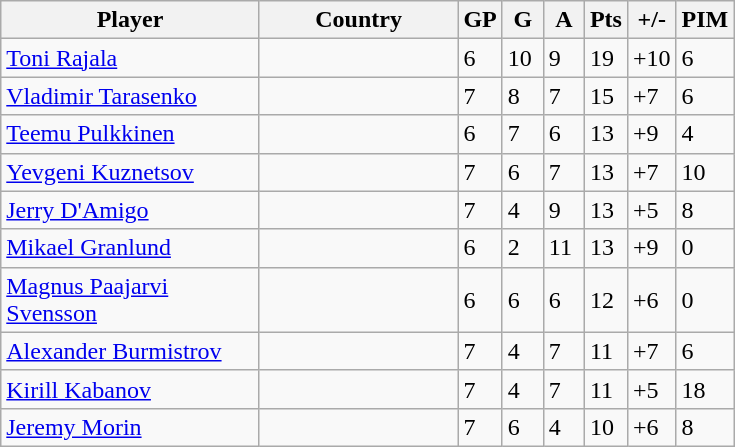<table class="wikitable sortable">
<tr>
<th width=165>Player</th>
<th width=125>Country</th>
<th width=20>GP</th>
<th width=20>G</th>
<th width=20>A</th>
<th width=20>Pts</th>
<th width=20>+/-</th>
<th width=20>PIM</th>
</tr>
<tr>
<td><a href='#'>Toni Rajala</a></td>
<td></td>
<td>6</td>
<td>10</td>
<td>9</td>
<td>19</td>
<td>+10</td>
<td>6</td>
</tr>
<tr>
<td><a href='#'>Vladimir Tarasenko</a></td>
<td></td>
<td>7</td>
<td>8</td>
<td>7</td>
<td>15</td>
<td>+7</td>
<td>6</td>
</tr>
<tr>
<td><a href='#'>Teemu Pulkkinen</a></td>
<td></td>
<td>6</td>
<td>7</td>
<td>6</td>
<td>13</td>
<td>+9</td>
<td>4</td>
</tr>
<tr>
<td><a href='#'>Yevgeni Kuznetsov</a></td>
<td></td>
<td>7</td>
<td>6</td>
<td>7</td>
<td>13</td>
<td>+7</td>
<td>10</td>
</tr>
<tr>
<td><a href='#'>Jerry D'Amigo</a></td>
<td></td>
<td>7</td>
<td>4</td>
<td>9</td>
<td>13</td>
<td>+5</td>
<td>8</td>
</tr>
<tr>
<td><a href='#'>Mikael Granlund</a></td>
<td></td>
<td>6</td>
<td>2</td>
<td>11</td>
<td>13</td>
<td>+9</td>
<td>0</td>
</tr>
<tr>
<td><a href='#'>Magnus Paajarvi Svensson</a></td>
<td></td>
<td>6</td>
<td>6</td>
<td>6</td>
<td>12</td>
<td>+6</td>
<td>0</td>
</tr>
<tr>
<td><a href='#'>Alexander Burmistrov</a></td>
<td></td>
<td>7</td>
<td>4</td>
<td>7</td>
<td>11</td>
<td>+7</td>
<td>6</td>
</tr>
<tr>
<td><a href='#'>Kirill Kabanov</a></td>
<td></td>
<td>7</td>
<td>4</td>
<td>7</td>
<td>11</td>
<td>+5</td>
<td>18</td>
</tr>
<tr>
<td><a href='#'>Jeremy Morin</a></td>
<td></td>
<td>7</td>
<td>6</td>
<td>4</td>
<td>10</td>
<td>+6</td>
<td>8</td>
</tr>
</table>
